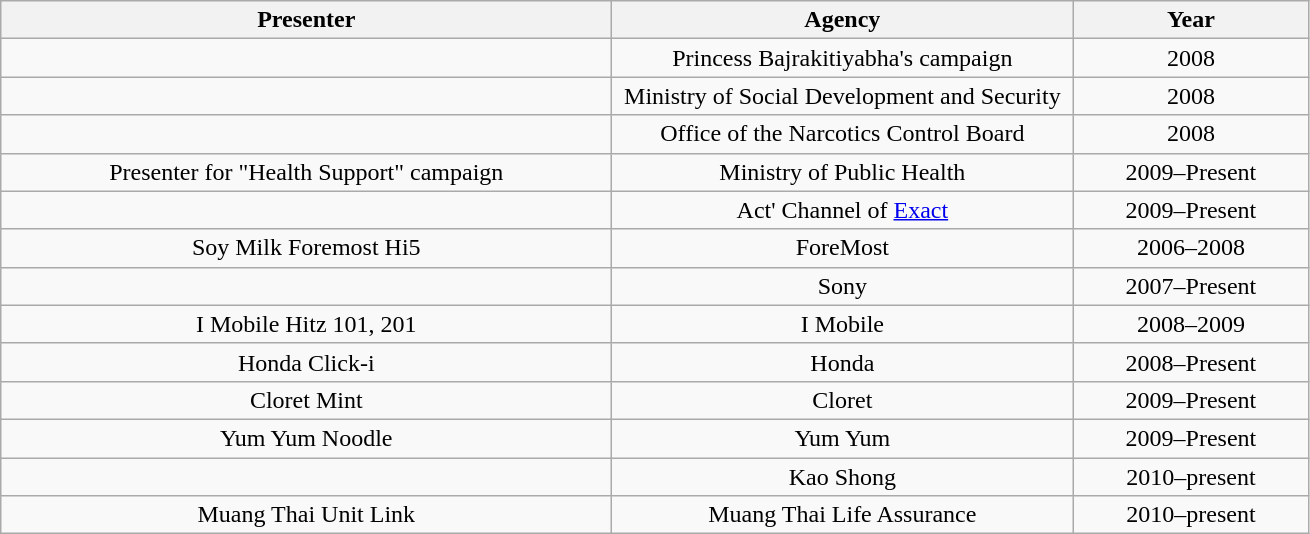<table class="wikitable">
<tr>
<th style=" width:400px;">Presenter</th>
<th style=" width:300px;">Agency</th>
<th style=" width:150px;">Year</th>
</tr>
<tr>
<td style="text-align:center;"></td>
<td style="text-align:center;">Princess Bajrakitiyabha's campaign</td>
<td style="text-align:center;">2008</td>
</tr>
<tr>
<td style="text-align:center;"></td>
<td style="text-align:center;">Ministry of Social Development and Security</td>
<td style="text-align:center;">2008</td>
</tr>
<tr>
<td style="text-align:center;"></td>
<td style="text-align:center;">Office of the Narcotics Control Board</td>
<td style="text-align:center;">2008</td>
</tr>
<tr style="text-align:center;">
<td>Presenter for "Health Support" campaign</td>
<td>Ministry of Public Health</td>
<td>2009–Present</td>
</tr>
<tr>
<td style="text-align:center;"></td>
<td style="text-align:center;">Act' Channel of <a href='#'>Exact</a></td>
<td style="text-align:center;">2009–Present</td>
</tr>
<tr style="text-align:center;">
<td>Soy Milk Foremost Hi5</td>
<td>ForeMost</td>
<td>2006–2008</td>
</tr>
<tr>
<td style="text-align:center;"></td>
<td style="text-align:center;">Sony</td>
<td style="text-align:center;">2007–Present</td>
</tr>
<tr style="text-align:center;">
<td>I Mobile Hitz 101, 201</td>
<td>I Mobile</td>
<td>2008–2009</td>
</tr>
<tr style="text-align:center;">
<td>Honda Click-i</td>
<td>Honda</td>
<td>2008–Present</td>
</tr>
<tr style="text-align:center;">
<td>Cloret Mint</td>
<td>Cloret</td>
<td>2009–Present</td>
</tr>
<tr style="text-align:center;">
<td>Yum Yum Noodle</td>
<td>Yum Yum</td>
<td>2009–Present</td>
</tr>
<tr>
<td style="text-align:center;"></td>
<td style="text-align:center;">Kao Shong</td>
<td style="text-align:center;">2010–present</td>
</tr>
<tr style="text-align:center;">
<td>Muang Thai Unit Link</td>
<td>Muang Thai Life Assurance</td>
<td>2010–present</td>
</tr>
</table>
